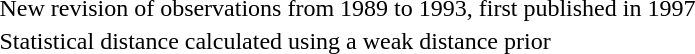<table style="margin-right: 0; margin-left: 1em;">
<tr>
<td> New revision of observations from 1989 to 1993, first published in 1997</td>
</tr>
<tr>
<td> Statistical distance calculated using a weak distance prior</td>
</tr>
</table>
